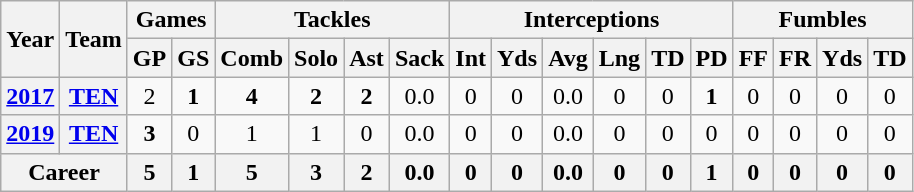<table class="wikitable" style="text-align:center">
<tr>
<th rowspan="2">Year</th>
<th rowspan="2">Team</th>
<th colspan="2">Games</th>
<th colspan="4">Tackles</th>
<th colspan="6">Interceptions</th>
<th colspan="4">Fumbles</th>
</tr>
<tr>
<th>GP</th>
<th>GS</th>
<th>Comb</th>
<th>Solo</th>
<th>Ast</th>
<th>Sack</th>
<th>Int</th>
<th>Yds</th>
<th>Avg</th>
<th>Lng</th>
<th>TD</th>
<th>PD</th>
<th>FF</th>
<th>FR</th>
<th>Yds</th>
<th>TD</th>
</tr>
<tr>
<th><a href='#'>2017</a></th>
<th><a href='#'>TEN</a></th>
<td>2</td>
<td><strong>1</strong></td>
<td><strong>4</strong></td>
<td><strong>2</strong></td>
<td><strong>2</strong></td>
<td>0.0</td>
<td>0</td>
<td>0</td>
<td>0.0</td>
<td>0</td>
<td>0</td>
<td><strong>1</strong></td>
<td>0</td>
<td>0</td>
<td>0</td>
<td>0</td>
</tr>
<tr>
<th><a href='#'>2019</a></th>
<th><a href='#'>TEN</a></th>
<td><strong>3</strong></td>
<td>0</td>
<td>1</td>
<td>1</td>
<td>0</td>
<td>0.0</td>
<td>0</td>
<td>0</td>
<td>0.0</td>
<td>0</td>
<td>0</td>
<td>0</td>
<td>0</td>
<td>0</td>
<td>0</td>
<td>0</td>
</tr>
<tr>
<th colspan="2">Career</th>
<th>5</th>
<th>1</th>
<th>5</th>
<th>3</th>
<th>2</th>
<th>0.0</th>
<th>0</th>
<th>0</th>
<th>0.0</th>
<th>0</th>
<th>0</th>
<th>1</th>
<th>0</th>
<th>0</th>
<th>0</th>
<th>0</th>
</tr>
</table>
